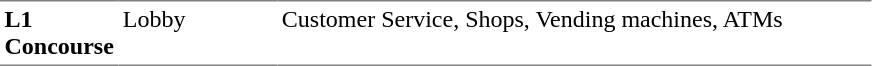<table table border=0 cellspacing=0 cellpadding=3>
<tr>
<td style="border-bottom:solid 1px gray; border-top:solid 1px gray;" valign=top width=50><strong>L1<br>Concourse</strong></td>
<td style="border-bottom:solid 1px gray; border-top:solid 1px gray;" valign=top width=100>Lobby</td>
<td style="border-bottom:solid 1px gray; border-top:solid 1px gray;" valign=top width=390>Customer Service, Shops, Vending machines, ATMs</td>
</tr>
</table>
